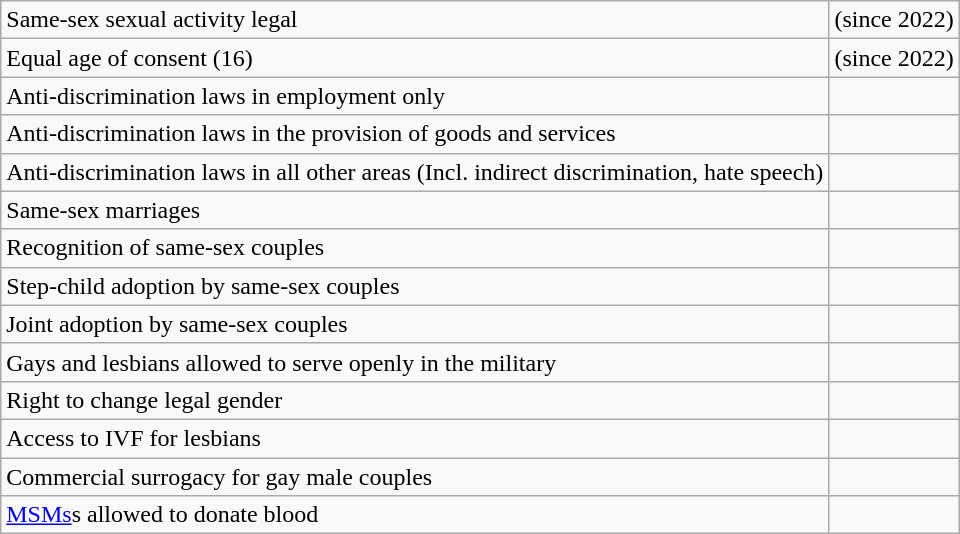<table class="wikitable">
<tr>
<td>Same-sex sexual activity legal</td>
<td> (since 2022)</td>
</tr>
<tr>
<td>Equal age of consent (16)</td>
<td> (since 2022)</td>
</tr>
<tr>
<td>Anti-discrimination laws in employment only</td>
<td></td>
</tr>
<tr>
<td>Anti-discrimination laws in the provision of goods and services</td>
<td></td>
</tr>
<tr>
<td>Anti-discrimination laws in all other areas (Incl. indirect discrimination, hate speech)</td>
<td></td>
</tr>
<tr>
<td>Same-sex marriages</td>
<td></td>
</tr>
<tr>
<td>Recognition of same-sex couples</td>
<td></td>
</tr>
<tr>
<td>Step-child adoption by same-sex couples</td>
<td></td>
</tr>
<tr>
<td>Joint adoption by same-sex couples</td>
<td></td>
</tr>
<tr>
<td>Gays and lesbians allowed to serve openly in the military</td>
<td></td>
</tr>
<tr>
<td>Right to change legal gender</td>
<td></td>
</tr>
<tr>
<td>Access to IVF for lesbians</td>
<td></td>
</tr>
<tr>
<td>Commercial surrogacy for gay male couples</td>
<td></td>
</tr>
<tr>
<td><a href='#'>MSMs</a>s allowed to donate blood</td>
<td></td>
</tr>
</table>
